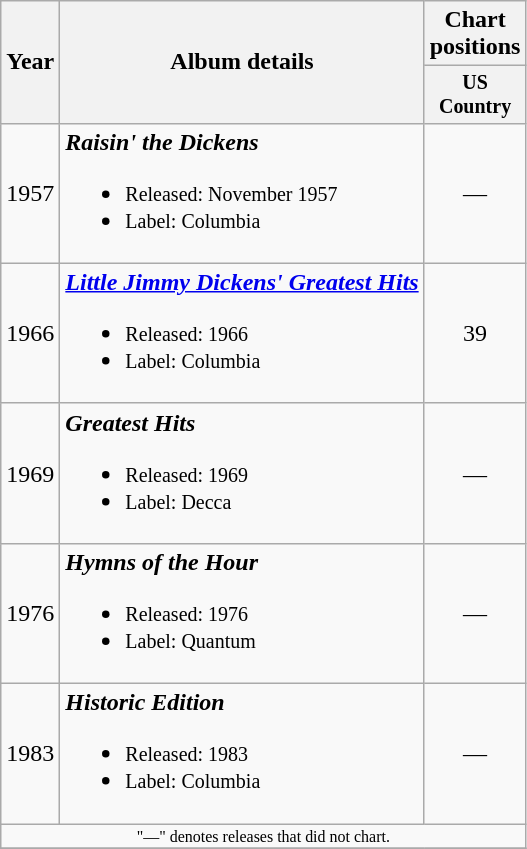<table class=wikitable style=text-align:center;>
<tr>
<th rowspan=2>Year</th>
<th rowspan=2>Album details</th>
<th colspan=1>Chart positions</th>
</tr>
<tr style="font-size:smaller;">
<th width=60>US Country</th>
</tr>
<tr>
<td>1957</td>
<td align=left><strong><em>Raisin' the Dickens</em></strong><br><ul><li><small>Released: November 1957</small></li><li><small>Label: Columbia</small></li></ul></td>
<td>—</td>
</tr>
<tr>
<td>1966</td>
<td align=left><strong><em><a href='#'>Little Jimmy Dickens' Greatest Hits</a></em></strong><br><ul><li><small>Released: 1966</small></li><li><small>Label: Columbia</small></li></ul></td>
<td>39</td>
</tr>
<tr>
<td>1969</td>
<td align=left><strong><em>Greatest Hits</em></strong><br><ul><li><small>Released: 1969</small></li><li><small>Label: Decca</small></li></ul></td>
<td>—</td>
</tr>
<tr>
<td>1976</td>
<td align=left><strong><em>Hymns of the Hour</em></strong><br><ul><li><small>Released: 1976</small></li><li><small>Label: Quantum</small></li></ul></td>
<td>—</td>
</tr>
<tr>
<td>1983</td>
<td align=left><strong><em>Historic Edition</em></strong><br><ul><li><small>Released: 1983</small></li><li><small>Label: Columbia</small></li></ul></td>
<td>—</td>
</tr>
<tr>
<td align="center" colspan="3" style="font-size: 8pt">"—" denotes releases that did not chart.</td>
</tr>
<tr>
</tr>
</table>
